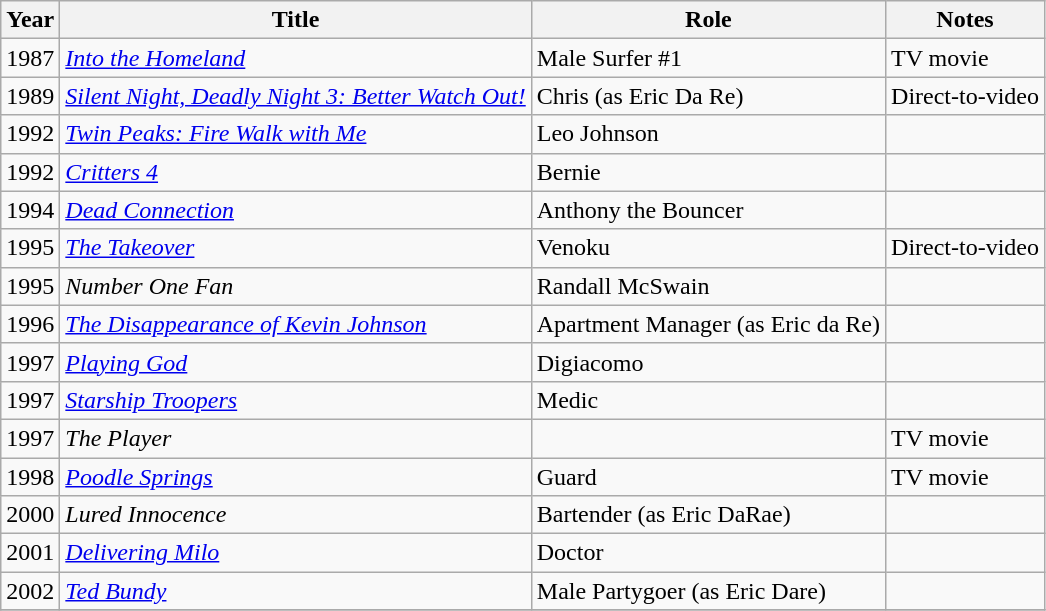<table class = "wikitable sortable">
<tr>
<th>Year</th>
<th>Title</th>
<th>Role</th>
<th class = "unsortable">Notes</th>
</tr>
<tr>
<td>1987</td>
<td><em><a href='#'>Into the Homeland</a></em></td>
<td>Male Surfer #1</td>
<td>TV movie</td>
</tr>
<tr>
<td>1989</td>
<td><em><a href='#'>Silent Night, Deadly Night 3: Better Watch Out!</a></em></td>
<td>Chris (as Eric Da Re)</td>
<td>Direct-to-video</td>
</tr>
<tr>
<td>1992</td>
<td><em><a href='#'>Twin Peaks: Fire Walk with Me</a></em></td>
<td>Leo Johnson</td>
<td></td>
</tr>
<tr>
<td>1992</td>
<td><em><a href='#'>Critters 4</a></em></td>
<td>Bernie</td>
<td></td>
</tr>
<tr>
<td>1994</td>
<td><em><a href='#'>Dead Connection</a></em></td>
<td>Anthony the Bouncer</td>
<td></td>
</tr>
<tr>
<td>1995</td>
<td><em> <a href='#'>The Takeover</a></em></td>
<td>Venoku</td>
<td>Direct-to-video</td>
</tr>
<tr>
<td>1995</td>
<td><em>Number One Fan</em></td>
<td>Randall McSwain</td>
<td></td>
</tr>
<tr>
<td>1996</td>
<td><em><a href='#'>The Disappearance of Kevin Johnson</a></em></td>
<td>Apartment Manager (as Eric da Re)</td>
<td></td>
</tr>
<tr>
<td>1997</td>
<td><em><a href='#'>Playing God</a></em></td>
<td>Digiacomo</td>
<td></td>
</tr>
<tr>
<td>1997</td>
<td><em><a href='#'>Starship Troopers</a></em></td>
<td>Medic</td>
<td></td>
</tr>
<tr>
<td>1997</td>
<td><em> The Player</em></td>
<td></td>
<td>TV movie</td>
</tr>
<tr>
<td>1998</td>
<td><em><a href='#'>Poodle Springs</a></em></td>
<td>Guard</td>
<td>TV movie</td>
</tr>
<tr>
<td>2000</td>
<td><em>Lured Innocence</em></td>
<td>Bartender (as Eric DaRae)</td>
<td></td>
</tr>
<tr>
<td>2001</td>
<td><em><a href='#'>Delivering Milo</a></em></td>
<td>Doctor</td>
<td></td>
</tr>
<tr>
<td>2002</td>
<td><em><a href='#'>Ted Bundy</a></em></td>
<td>Male Partygoer (as Eric Dare)</td>
<td></td>
</tr>
<tr>
</tr>
</table>
